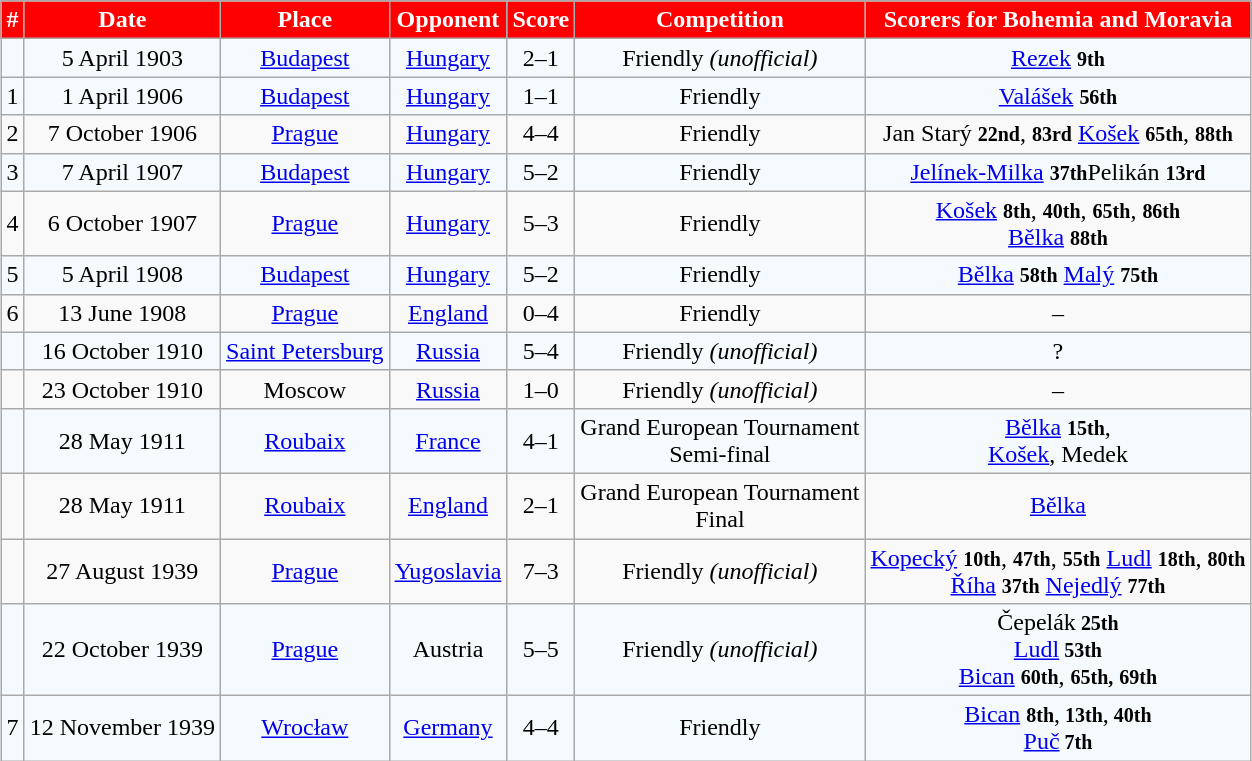<table class="wikitable" style="margin-right:auto; margin-left:auto; text-align:center">
<tr>
<th style="color:#ffffff; background:#ff0000;" scope="col">#</th>
<th style="color:#ffffff; background:#ff0000;" scope="col">Date</th>
<th style="color:#ffffff; background:#ff0000;" scope="col">Place</th>
<th style="color:#ffffff; background:#ff0000;" scope="col">Opponent</th>
<th style="color:#ffffff; background:#ff0000;" scope="col">Score</th>
<th style="color:#ffffff; background:#ff0000;" scope="col">Competition</th>
<th style="color:#ffffff; background:#ff0000;" scope="col">Scorers for Bohemia and Moravia</th>
</tr>
<tr align=center bgcolor=#F5FAFF>
<td></td>
<td>5 April 1903</td>
<td><a href='#'>Budapest</a></td>
<td><a href='#'>Hungary</a></td>
<td>2–1</td>
<td>Friendly <em>(unofficial)</em></td>
<td><a href='#'>Rezek</a> <small><strong>9th</strong></small></td>
</tr>
<tr align=center bgcolor=#F5FAFF>
<td>1</td>
<td>1 April 1906</td>
<td><a href='#'>Budapest</a></td>
<td><a href='#'>Hungary</a></td>
<td>1–1</td>
<td>Friendly</td>
<td><a href='#'>Valášek</a> <small><strong>56th</strong></small></td>
</tr>
<tr align=center>
<td>2</td>
<td>7 October 1906</td>
<td><a href='#'>Prague</a></td>
<td><a href='#'>Hungary</a></td>
<td>4–4</td>
<td>Friendly</td>
<td>Jan Starý <small><strong>22nd</strong></small>, <small><strong>83rd</strong></small> <a href='#'>Košek</a> <small><strong>65th</strong></small>, <small><strong>88th</strong></small></td>
</tr>
<tr align=center bgcolor=#F5FAFF>
<td>3</td>
<td>7 April 1907</td>
<td><a href='#'>Budapest</a></td>
<td><a href='#'>Hungary</a></td>
<td>5–2</td>
<td>Friendly</td>
<td><a href='#'>Jelínek-Milka</a> <small><strong>37th</strong></small>Pelikán <small><strong>13rd</strong></small></td>
</tr>
<tr align=center>
<td>4</td>
<td>6 October 1907</td>
<td><a href='#'>Prague</a></td>
<td><a href='#'>Hungary</a></td>
<td>5–3</td>
<td>Friendly</td>
<td><a href='#'>Košek</a> <small><strong>8th</strong></small>, <small><strong>40th</strong></small>, <small><strong>65th</strong></small>, <small><strong>86th</strong></small><br><a href='#'>Bělka</a> <small><strong>88th</strong></small></td>
</tr>
<tr align=center bgcolor=#F5FAFF>
<td>5</td>
<td>5 April 1908</td>
<td><a href='#'>Budapest</a></td>
<td><a href='#'>Hungary</a></td>
<td>5–2</td>
<td>Friendly</td>
<td><a href='#'>Bělka</a> <small><strong>58th</strong></small> <a href='#'>Malý</a> <small><strong>75th</strong></small></td>
</tr>
<tr align=center>
<td>6</td>
<td>13 June 1908</td>
<td><a href='#'>Prague</a></td>
<td><a href='#'>England</a></td>
<td>0–4</td>
<td>Friendly</td>
<td>–</td>
</tr>
<tr align=center bgcolor=#F5FAFF>
<td></td>
<td>16 October 1910</td>
<td><a href='#'>Saint Petersburg</a></td>
<td><a href='#'>Russia</a></td>
<td>5–4</td>
<td>Friendly <em>(unofficial)</em></td>
<td>?</td>
</tr>
<tr align=center>
<td></td>
<td>23 October 1910</td>
<td>Moscow</td>
<td><a href='#'>Russia</a></td>
<td>1–0</td>
<td>Friendly <em>(unofficial)</em></td>
<td>–</td>
</tr>
<tr align=center bgcolor=#F5FAFF>
<td></td>
<td>28 May 1911</td>
<td><a href='#'>Roubaix</a></td>
<td><a href='#'>France</a></td>
<td>4–1</td>
<td>Grand European Tournament<br>Semi-final</td>
<td><a href='#'>Bělka</a> <small><strong>15th</strong></small>,<br><a href='#'>Košek</a>, 
Medek</td>
</tr>
<tr>
<td></td>
<td>28 May 1911</td>
<td><a href='#'>Roubaix</a></td>
<td><a href='#'>England</a></td>
<td>2–1</td>
<td>Grand European Tournament<br>Final</td>
<td><a href='#'>Bělka</a></td>
</tr>
<tr align=center>
<td></td>
<td>27 August 1939</td>
<td><a href='#'>Prague</a></td>
<td><a href='#'>Yugoslavia</a></td>
<td>7–3</td>
<td>Friendly <em>(unofficial)</em></td>
<td><a href='#'>Kopecký</a> <small><strong>10th</strong></small>, <small><strong>47th</strong></small>, <small><strong>55th</strong></small> <a href='#'>Ludl</a> <small><strong>18th</strong></small>, <small><strong>80th</strong></small><br><a href='#'>Říha</a> <small><strong>37th</strong></small> <a href='#'>Nejedlý</a> <small><strong>77th</strong></small></td>
</tr>
<tr align=center bgcolor=#F5FAFF>
<td></td>
<td>22 October 1939</td>
<td><a href='#'>Prague</a></td>
<td>Austria</td>
<td>5–5</td>
<td>Friendly <em>(unofficial)</em></td>
<td>Čepelák<small> <strong>25th</strong></small><br><a href='#'>Ludl</a><small> <strong>53th</strong></small><br><a href='#'>Bican</a> <small><strong>60th</strong></small>, <small><strong>65th,</strong></small> <small><strong>69th</strong></small></td>
</tr>
<tr align=center bgcolor=#F5FAFF>
<td>7</td>
<td>12 November 1939</td>
<td><a href='#'>Wrocław</a></td>
<td><a href='#'>Germany</a></td>
<td>4–4</td>
<td>Friendly</td>
<td><a href='#'>Bican</a> <small><strong>8th</strong></small>,<small> <strong>13th</strong></small>,<small> <strong>40th</strong></small><br><a href='#'>Puč</a><small> <strong>7th</strong></small></td>
</tr>
</table>
